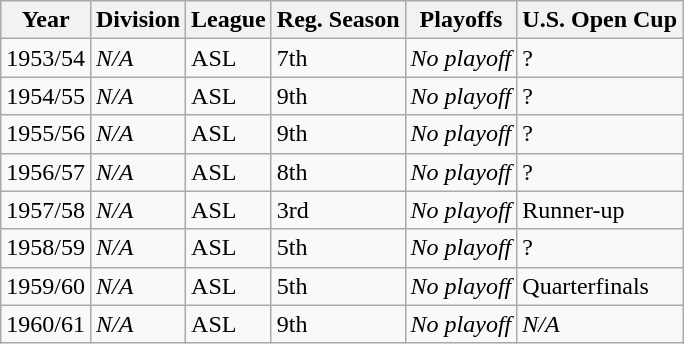<table class="wikitable">
<tr>
<th>Year</th>
<th>Division</th>
<th>League</th>
<th>Reg. Season</th>
<th>Playoffs</th>
<th>U.S. Open Cup</th>
</tr>
<tr>
<td>1953/54</td>
<td><em>N/A</em></td>
<td>ASL</td>
<td>7th</td>
<td><em>No playoff</em></td>
<td>?</td>
</tr>
<tr>
<td>1954/55</td>
<td><em>N/A</em></td>
<td>ASL</td>
<td>9th</td>
<td><em>No playoff</em></td>
<td>?</td>
</tr>
<tr>
<td>1955/56</td>
<td><em>N/A</em></td>
<td>ASL</td>
<td>9th</td>
<td><em>No playoff</em></td>
<td>?</td>
</tr>
<tr>
<td>1956/57</td>
<td><em>N/A</em></td>
<td>ASL</td>
<td>8th</td>
<td><em>No playoff</em></td>
<td>?</td>
</tr>
<tr>
<td>1957/58</td>
<td><em>N/A</em></td>
<td>ASL</td>
<td>3rd</td>
<td><em>No playoff</em></td>
<td>Runner-up</td>
</tr>
<tr>
<td>1958/59</td>
<td><em>N/A</em></td>
<td>ASL</td>
<td>5th</td>
<td><em>No playoff</em></td>
<td>?</td>
</tr>
<tr>
<td>1959/60</td>
<td><em>N/A</em></td>
<td>ASL</td>
<td>5th</td>
<td><em>No playoff</em></td>
<td>Quarterfinals</td>
</tr>
<tr>
<td>1960/61</td>
<td><em>N/A</em></td>
<td>ASL</td>
<td>9th</td>
<td><em>No playoff</em></td>
<td><em>N/A</em></td>
</tr>
</table>
